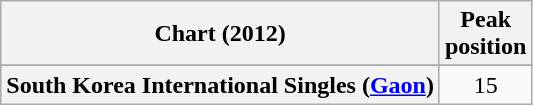<table class="wikitable sortable plainrowheaders" style="text-align:center;">
<tr>
<th scope="col">Chart (2012)</th>
<th scope="col">Peak<br>position</th>
</tr>
<tr>
</tr>
<tr>
<th scope="row">South Korea International Singles (<a href='#'>Gaon</a>)</th>
<td>15</td>
</tr>
</table>
